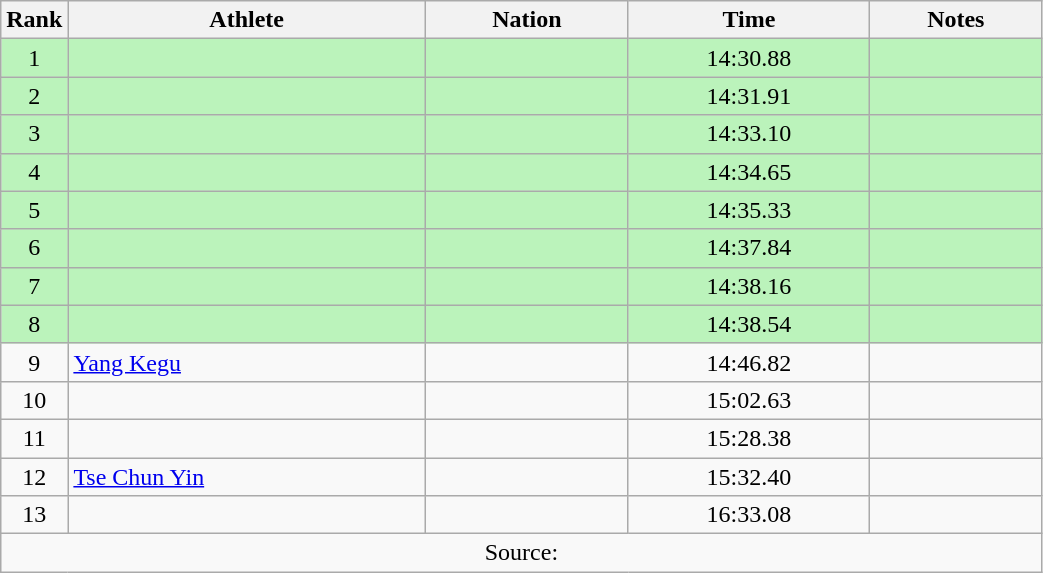<table class="wikitable sortable" style="text-align:center;width: 55%;">
<tr>
<th scope="col" style="width: 10px;">Rank</th>
<th scope="col">Athlete</th>
<th scope="col">Nation</th>
<th scope="col">Time</th>
<th scope="col">Notes</th>
</tr>
<tr bgcolor=bbf3bb>
<td>1</td>
<td align=left></td>
<td align=left></td>
<td>14:30.88</td>
<td></td>
</tr>
<tr bgcolor=bbf3bb>
<td>2</td>
<td align=left></td>
<td align=left></td>
<td>14:31.91</td>
<td></td>
</tr>
<tr bgcolor=bbf3bb>
<td>3</td>
<td align=left></td>
<td align=left></td>
<td>14:33.10</td>
<td></td>
</tr>
<tr bgcolor=bbf3bb>
<td>4</td>
<td align=left></td>
<td align=left></td>
<td>14:34.65</td>
<td></td>
</tr>
<tr bgcolor=bbf3bb>
<td>5</td>
<td align=left></td>
<td align=left></td>
<td>14:35.33</td>
<td></td>
</tr>
<tr bgcolor=bbf3bb>
<td>6</td>
<td align=left></td>
<td align=left></td>
<td>14:37.84</td>
<td></td>
</tr>
<tr bgcolor=bbf3bb>
<td>7</td>
<td align=left></td>
<td align=left></td>
<td>14:38.16</td>
<td></td>
</tr>
<tr bgcolor=bbf3bb>
<td>8</td>
<td align=left></td>
<td align=left></td>
<td>14:38.54</td>
<td></td>
</tr>
<tr>
<td>9</td>
<td align=left><a href='#'>Yang Kegu</a></td>
<td align=left></td>
<td>14:46.82</td>
<td></td>
</tr>
<tr>
<td>10</td>
<td align=left></td>
<td align=left></td>
<td>15:02.63</td>
<td></td>
</tr>
<tr>
<td>11</td>
<td align=left></td>
<td align=left></td>
<td>15:28.38</td>
<td></td>
</tr>
<tr>
<td>12</td>
<td align=left><a href='#'>Tse Chun Yin</a></td>
<td align=left></td>
<td>15:32.40</td>
<td></td>
</tr>
<tr>
<td>13</td>
<td align=left></td>
<td align=left></td>
<td>16:33.08</td>
<td></td>
</tr>
<tr class="sortbottom">
<td colspan="5">Source:</td>
</tr>
</table>
